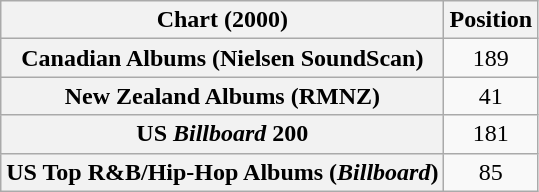<table class="wikitable sortable plainrowheaders" style="text-align:center">
<tr>
<th scope="col">Chart (2000)</th>
<th scope="col">Position</th>
</tr>
<tr>
<th scope="row">Canadian Albums (Nielsen SoundScan)</th>
<td>189</td>
</tr>
<tr>
<th scope="row">New Zealand Albums (RMNZ)</th>
<td>41</td>
</tr>
<tr>
<th scope="row">US <em>Billboard</em> 200</th>
<td>181</td>
</tr>
<tr>
<th scope="row">US Top R&B/Hip-Hop Albums (<em>Billboard</em>)</th>
<td>85</td>
</tr>
</table>
